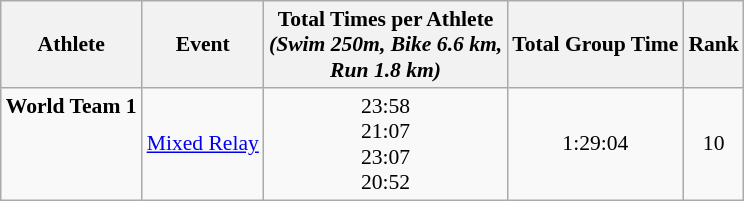<table class="wikitable" style="font-size:90%;">
<tr>
<th>Athlete</th>
<th>Event</th>
<th>Total Times per Athlete <br> <em>(Swim 250m, Bike 6.6 km, <br> Run 1.8 km)</em></th>
<th>Total Group Time</th>
<th>Rank</th>
</tr>
<tr align=center>
<td align=left><strong>World Team 1</strong><br><br><br><br></td>
<td align=left><a href='#'>Mixed Relay</a></td>
<td>23:58<br>21:07<br>23:07<br>20:52</td>
<td>1:29:04</td>
<td>10</td>
</tr>
</table>
